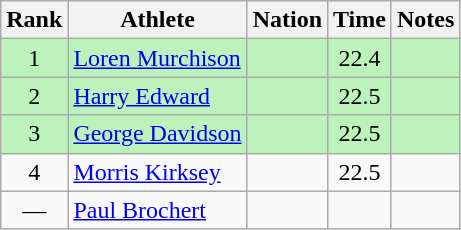<table class="wikitable sortable" style="text-align:center">
<tr>
<th>Rank</th>
<th>Athlete</th>
<th>Nation</th>
<th>Time</th>
<th>Notes</th>
</tr>
<tr bgcolor=bbf3bb>
<td>1</td>
<td align=left><a href='#'>Loren Murchison</a></td>
<td align=left></td>
<td>22.4</td>
<td></td>
</tr>
<tr bgcolor=bbf3bb>
<td>2</td>
<td align=left><a href='#'>Harry Edward</a></td>
<td align=left></td>
<td>22.5</td>
<td></td>
</tr>
<tr bgcolor=bbf3bb>
<td>3</td>
<td align=left><a href='#'>George Davidson</a></td>
<td align=left></td>
<td>22.5</td>
<td></td>
</tr>
<tr>
<td>4</td>
<td align=left><a href='#'>Morris Kirksey</a></td>
<td align=left></td>
<td>22.5</td>
<td></td>
</tr>
<tr>
<td data-sort-value=5>—</td>
<td align=left><a href='#'>Paul Brochert</a></td>
<td align=left></td>
<td data-sort-value=99.9></td>
<td></td>
</tr>
</table>
